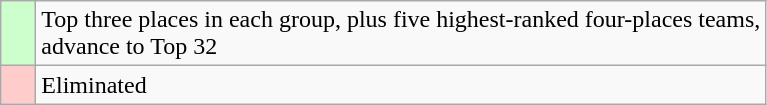<table class="wikitable">
<tr>
<td style="background: #ccffcc;">    </td>
<td>Top three places in each group, plus five highest-ranked four-places teams,<br>advance to Top 32</td>
</tr>
<tr>
<td style="background: #ffcccc;">    </td>
<td>Eliminated</td>
</tr>
</table>
